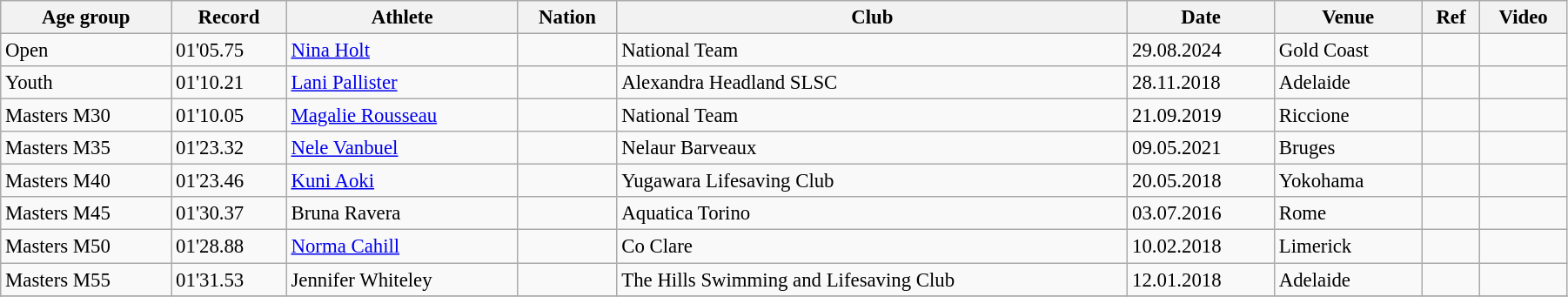<table class="wikitable" style="font-size:95%; width: 95%;">
<tr>
<th>Age group</th>
<th>Record</th>
<th>Athlete</th>
<th>Nation</th>
<th>Club</th>
<th>Date</th>
<th>Venue</th>
<th>Ref</th>
<th>Video</th>
</tr>
<tr>
<td>Open</td>
<td>01'05.75</td>
<td><a href='#'>Nina Holt</a></td>
<td></td>
<td>National Team</td>
<td>29.08.2024</td>
<td>Gold Coast</td>
<td></td>
<td></td>
</tr>
<tr>
<td>Youth</td>
<td>01'10.21</td>
<td><a href='#'>Lani Pallister</a></td>
<td></td>
<td>Alexandra Headland SLSC</td>
<td>28.11.2018</td>
<td>Adelaide</td>
<td></td>
<td></td>
</tr>
<tr>
<td>Masters M30</td>
<td>01'10.05</td>
<td><a href='#'>Magalie Rousseau</a></td>
<td></td>
<td>National Team</td>
<td>21.09.2019</td>
<td>Riccione</td>
<td></td>
<td></td>
</tr>
<tr>
<td>Masters M35</td>
<td>01'23.32</td>
<td><a href='#'>Nele Vanbuel</a></td>
<td></td>
<td>Nelaur Barveaux</td>
<td>09.05.2021</td>
<td>Bruges</td>
<td></td>
<td></td>
</tr>
<tr>
<td>Masters M40</td>
<td>01'23.46</td>
<td><a href='#'>Kuni Aoki</a></td>
<td></td>
<td>Yugawara Lifesaving Club</td>
<td>20.05.2018</td>
<td>Yokohama</td>
<td></td>
<td></td>
</tr>
<tr>
<td>Masters M45</td>
<td>01'30.37</td>
<td>Bruna Ravera</td>
<td></td>
<td>Aquatica Torino</td>
<td>03.07.2016</td>
<td>Rome</td>
<td></td>
<td></td>
</tr>
<tr>
<td>Masters M50</td>
<td>01'28.88</td>
<td><a href='#'>Norma Cahill</a></td>
<td></td>
<td>Co Clare</td>
<td>10.02.2018</td>
<td>Limerick</td>
<td></td>
<td></td>
</tr>
<tr>
<td>Masters M55</td>
<td>01'31.53</td>
<td>Jennifer Whiteley</td>
<td></td>
<td>The Hills Swimming and Lifesaving Club</td>
<td>12.01.2018</td>
<td>Adelaide</td>
<td></td>
<td></td>
</tr>
<tr>
</tr>
<tr style="background:#f0f0f0;">
</tr>
</table>
